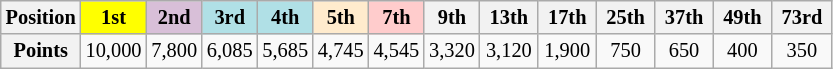<table class="wikitable" style="font-size:85%; text-align:center">
<tr>
<th>Position</th>
<th style="background:yellow;"> 1st </th>
<th style="background:thistle;"> 2nd </th>
<th style="background:#b0e0e6;"> 3rd </th>
<th style="background:#b0e0e6;"> 4th </th>
<th style="background:#ffebcd;"> 5th </th>
<th style="background:#fcc;"> 7th </th>
<th> 9th </th>
<th> 13th </th>
<th> 17th </th>
<th> 25th </th>
<th> 37th </th>
<th> 49th </th>
<th> 73rd </th>
</tr>
<tr>
<th>Points</th>
<td>10,000</td>
<td>7,800</td>
<td>6,085</td>
<td>5,685</td>
<td>4,745</td>
<td>4,545</td>
<td>3,320</td>
<td>3,120</td>
<td>1,900</td>
<td>750</td>
<td>650</td>
<td>400</td>
<td>350</td>
</tr>
</table>
